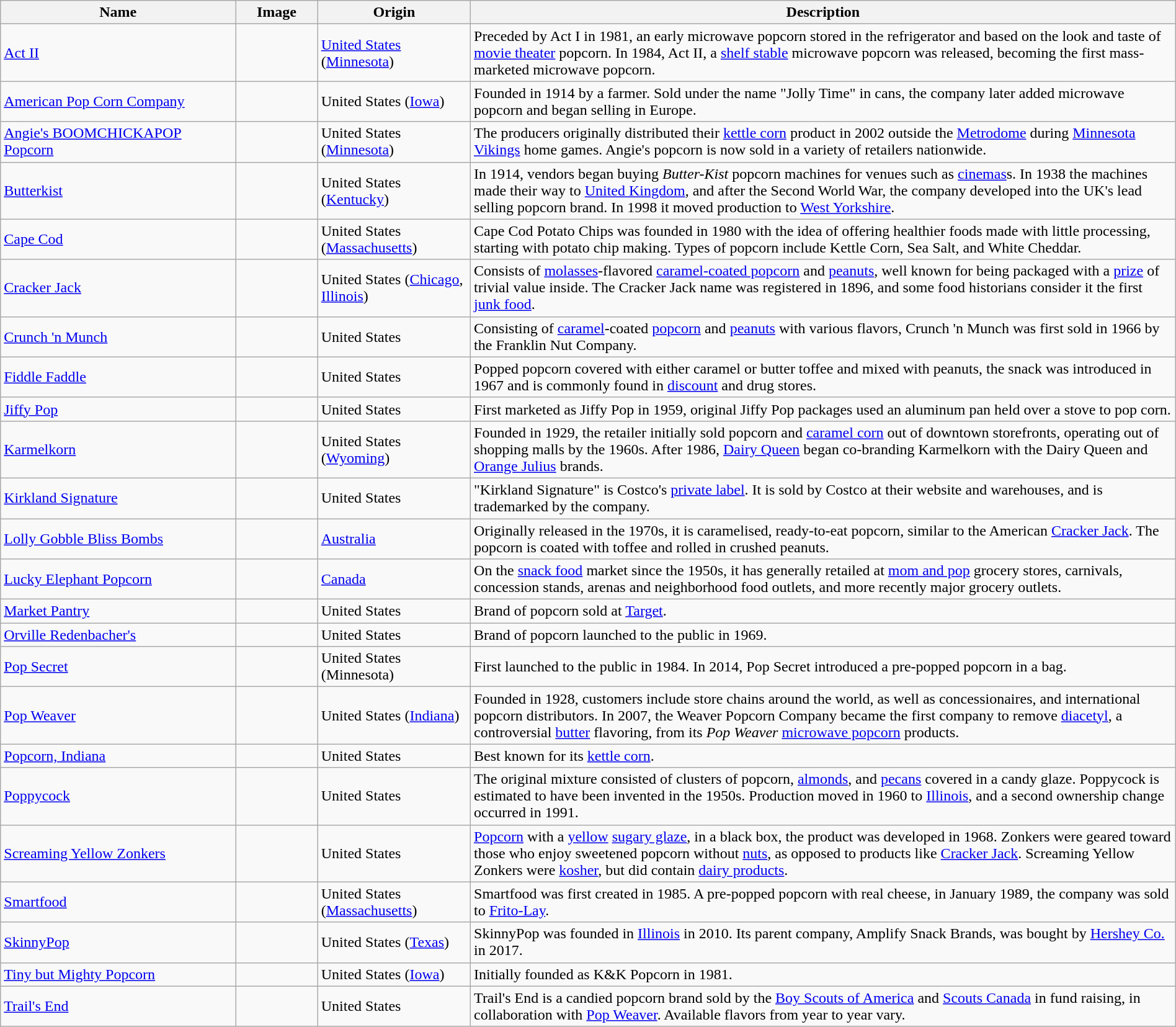<table class="wikitable sortable" border="1" width="100%">
<tr>
<th style="width:20%;">Name</th>
<th style="width:7%;">Image</th>
<th style="width:13%;">Origin</th>
<th>Description</th>
</tr>
<tr>
<td><a href='#'>Act II</a></td>
<td></td>
<td><a href='#'>United States</a> (<a href='#'>Minnesota</a>)</td>
<td>Preceded by Act I in 1981, an early microwave popcorn stored in the refrigerator and based on the look and taste of <a href='#'>movie theater</a> popcorn. In 1984, Act II, a <a href='#'>shelf stable</a> microwave popcorn was released, becoming the first mass-marketed microwave popcorn.</td>
</tr>
<tr>
<td><a href='#'>American Pop Corn Company</a></td>
<td></td>
<td>United States (<a href='#'>Iowa</a>)</td>
<td>Founded in 1914 by a farmer. Sold under the name "Jolly Time" in cans, the company later added microwave popcorn and began selling in Europe.</td>
</tr>
<tr>
<td><a href='#'>Angie's BOOMCHICKAPOP Popcorn</a></td>
<td></td>
<td>United States (<a href='#'>Minnesota</a>)</td>
<td>The producers originally distributed their <a href='#'>kettle corn</a> product in 2002 outside the <a href='#'>Metrodome</a> during <a href='#'>Minnesota Vikings</a> home games. Angie's popcorn is now sold in a variety of retailers nationwide.</td>
</tr>
<tr>
<td><a href='#'>Butterkist</a></td>
<td></td>
<td>United States (<a href='#'>Kentucky</a>)</td>
<td>In 1914, vendors began buying <em>Butter-Kist</em> popcorn machines for venues such as <a href='#'>cinemas</a>s. In 1938 the machines made their way to <a href='#'>United Kingdom</a>, and after the Second World War, the company developed into the UK's lead selling popcorn brand. In 1998 it moved production to <a href='#'>West Yorkshire</a>.</td>
</tr>
<tr>
<td><a href='#'>Cape Cod</a></td>
<td></td>
<td>United States (<a href='#'>Massachusetts</a>)</td>
<td>Cape Cod Potato Chips was founded in 1980 with the idea of offering healthier foods made with little processing, starting with potato chip making. Types of popcorn include Kettle Corn, Sea Salt, and White Cheddar.</td>
</tr>
<tr>
<td><a href='#'>Cracker Jack</a></td>
<td></td>
<td>United States (<a href='#'>Chicago</a>, <a href='#'>Illinois</a>)</td>
<td>Consists of <a href='#'>molasses</a>-flavored <a href='#'>caramel-coated popcorn</a> and <a href='#'>peanuts</a>, well known for being packaged with a <a href='#'>prize</a> of trivial value inside. The Cracker Jack name was registered in 1896, and some food historians consider it the first <a href='#'>junk food</a>.</td>
</tr>
<tr>
<td><a href='#'>Crunch 'n Munch</a></td>
<td></td>
<td>United States</td>
<td>Consisting of <a href='#'>caramel</a>-coated <a href='#'>popcorn</a> and <a href='#'>peanuts</a> with various flavors, Crunch 'n Munch was first sold in 1966 by the Franklin Nut Company.</td>
</tr>
<tr>
<td><a href='#'>Fiddle Faddle</a></td>
<td></td>
<td>United States</td>
<td>Popped popcorn covered with either caramel or butter toffee and mixed with peanuts, the snack was introduced in 1967 and is commonly found in <a href='#'>discount</a> and drug stores.</td>
</tr>
<tr>
<td><a href='#'>Jiffy Pop</a></td>
<td></td>
<td>United States</td>
<td>First marketed as Jiffy Pop in 1959, original Jiffy Pop packages used an aluminum pan held over a stove to pop corn.</td>
</tr>
<tr>
<td><a href='#'>Karmelkorn</a></td>
<td></td>
<td>United States (<a href='#'>Wyoming</a>)</td>
<td>Founded in 1929, the retailer initially sold popcorn and <a href='#'>caramel corn</a> out of downtown storefronts, operating out of shopping malls by the 1960s. After 1986, <a href='#'>Dairy Queen</a> began co-branding Karmelkorn with the Dairy Queen and <a href='#'>Orange Julius</a> brands.</td>
</tr>
<tr>
<td><a href='#'>Kirkland Signature</a></td>
<td></td>
<td>United States</td>
<td>"Kirkland Signature" is Costco's <a href='#'>private label</a>. It is sold by Costco at their website and warehouses, and is trademarked by the company.</td>
</tr>
<tr>
<td><a href='#'>Lolly Gobble Bliss Bombs</a></td>
<td></td>
<td><a href='#'>Australia</a></td>
<td>Originally released in the 1970s, it is caramelised, ready-to-eat popcorn, similar to the American <a href='#'>Cracker Jack</a>. The popcorn is coated with toffee and rolled in crushed peanuts.</td>
</tr>
<tr>
<td><a href='#'>Lucky Elephant Popcorn</a></td>
<td></td>
<td><a href='#'>Canada</a></td>
<td>On the <a href='#'>snack food</a> market since the 1950s, it has generally retailed at <a href='#'>mom and pop</a> grocery stores, carnivals, concession stands, arenas and neighborhood food outlets, and more recently major grocery outlets.</td>
</tr>
<tr>
<td><a href='#'>Market Pantry</a></td>
<td></td>
<td>United States</td>
<td>Brand of popcorn sold at <a href='#'>Target</a>.</td>
</tr>
<tr>
<td><a href='#'>Orville Redenbacher's</a></td>
<td></td>
<td>United States</td>
<td>Brand of popcorn launched to the public in 1969.</td>
</tr>
<tr>
<td><a href='#'>Pop Secret</a></td>
<td></td>
<td>United States (Minnesota)</td>
<td>First launched to the public in 1984. In 2014, Pop Secret introduced a pre-popped popcorn in a bag.</td>
</tr>
<tr>
<td><a href='#'>Pop Weaver</a></td>
<td></td>
<td>United States (<a href='#'>Indiana</a>)</td>
<td>Founded in 1928, customers include store chains around the world, as well as concessionaires, and international popcorn distributors. In 2007, the Weaver Popcorn Company became the first company to remove <a href='#'>diacetyl</a>, a controversial <a href='#'>butter</a> flavoring, from its <em>Pop Weaver</em> <a href='#'>microwave popcorn</a> products.</td>
</tr>
<tr>
<td><a href='#'>Popcorn, Indiana</a></td>
<td></td>
<td>United States</td>
<td>Best known for its <a href='#'>kettle corn</a>.</td>
</tr>
<tr>
<td><a href='#'>Poppycock</a></td>
<td></td>
<td>United States</td>
<td>The original mixture consisted of clusters of popcorn, <a href='#'>almonds</a>, and <a href='#'>pecans</a> covered in a candy glaze. Poppycock is estimated to have been invented in the 1950s. Production moved in 1960 to <a href='#'>Illinois</a>, and a second ownership change occurred in 1991.</td>
</tr>
<tr>
<td><a href='#'>Screaming Yellow Zonkers</a></td>
<td></td>
<td>United States</td>
<td><a href='#'>Popcorn</a> with a <a href='#'>yellow</a> <a href='#'>sugary glaze</a>, in a black box, the product was developed in 1968. Zonkers were geared toward those who enjoy sweetened popcorn without <a href='#'>nuts</a>, as opposed to products like <a href='#'>Cracker Jack</a>. Screaming Yellow Zonkers were <a href='#'>kosher</a>, but did contain <a href='#'>dairy products</a>.</td>
</tr>
<tr>
<td><a href='#'>Smartfood</a></td>
<td></td>
<td>United States (<a href='#'>Massachusetts</a>)</td>
<td>Smartfood was first created in 1985. A pre-popped popcorn with real cheese, in January 1989, the company was sold to  <a href='#'>Frito-Lay</a>.</td>
</tr>
<tr>
<td><a href='#'>SkinnyPop</a></td>
<td></td>
<td>United States (<a href='#'>Texas</a>)</td>
<td>SkinnyPop was founded in <a href='#'>Illinois</a> in 2010. Its parent company, Amplify Snack Brands, was bought by <a href='#'>Hershey Co.</a> in 2017.</td>
</tr>
<tr>
<td><a href='#'>Tiny but Mighty Popcorn</a></td>
<td></td>
<td>United States (<a href='#'>Iowa</a>)</td>
<td>Initially founded as K&K Popcorn in 1981.</td>
</tr>
<tr>
<td><a href='#'>Trail's End</a></td>
<td></td>
<td>United States</td>
<td>Trail's End is a candied popcorn brand sold by the <a href='#'>Boy Scouts of America</a> and <a href='#'>Scouts Canada</a> in fund raising, in collaboration with <a href='#'>Pop Weaver</a>. Available flavors from year to year vary.</td>
</tr>
</table>
